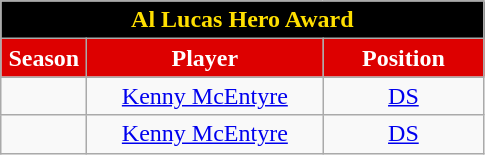<table class="wikitable sortable" style="text-align:center">
<tr>
<td colspan="4" style="background:black; color:#FFDF00;"><strong>Al Lucas Hero Award</strong></td>
</tr>
<tr>
<th style="width:50px; background:#d00; color:white;">Season</th>
<th style="width:150px; background:#d00; color:white;">Player</th>
<th style="width:100px; background:#d00; color:white;">Position</th>
</tr>
<tr>
<td></td>
<td><a href='#'>Kenny McEntyre</a></td>
<td><a href='#'>DS</a></td>
</tr>
<tr>
<td></td>
<td><a href='#'>Kenny McEntyre</a></td>
<td><a href='#'>DS</a></td>
</tr>
</table>
